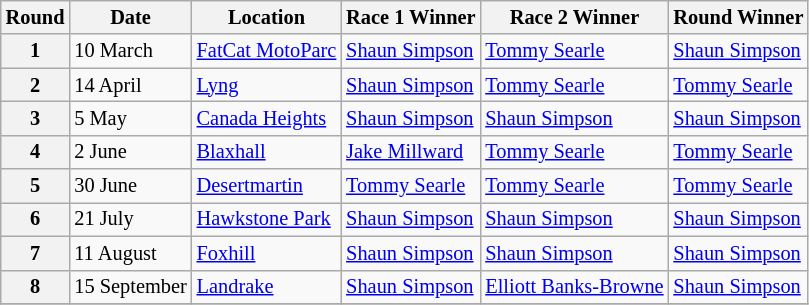<table class="wikitable" style="font-size: 85%;">
<tr>
<th>Round</th>
<th>Date</th>
<th>Location</th>
<th>Race 1 Winner</th>
<th>Race 2 Winner</th>
<th>Round Winner</th>
</tr>
<tr>
<th>1</th>
<td>10 March</td>
<td> <a href='#'>FatCat MotoParc</a></td>
<td> <a href='#'>Shaun Simpson</a></td>
<td> <a href='#'>Tommy Searle</a></td>
<td> <a href='#'>Shaun Simpson</a></td>
</tr>
<tr>
<th>2</th>
<td>14 April</td>
<td> <a href='#'>Lyng</a></td>
<td> <a href='#'>Shaun Simpson</a></td>
<td> <a href='#'>Tommy Searle</a></td>
<td> <a href='#'>Tommy Searle</a></td>
</tr>
<tr>
<th>3</th>
<td>5 May</td>
<td> <a href='#'>Canada Heights</a></td>
<td> <a href='#'>Shaun Simpson</a></td>
<td> <a href='#'>Shaun Simpson</a></td>
<td> <a href='#'>Shaun Simpson</a></td>
</tr>
<tr>
<th>4</th>
<td>2 June</td>
<td> <a href='#'>Blaxhall</a></td>
<td> <a href='#'>Jake Millward</a></td>
<td> <a href='#'>Tommy Searle</a></td>
<td> <a href='#'>Tommy Searle</a></td>
</tr>
<tr>
<th>5</th>
<td>30 June</td>
<td> <a href='#'>Desertmartin</a></td>
<td> <a href='#'>Tommy Searle</a></td>
<td> <a href='#'>Tommy Searle</a></td>
<td> <a href='#'>Tommy Searle</a></td>
</tr>
<tr>
<th>6</th>
<td>21 July</td>
<td> <a href='#'>Hawkstone Park</a></td>
<td> <a href='#'>Shaun Simpson</a></td>
<td> <a href='#'>Shaun Simpson</a></td>
<td> <a href='#'>Shaun Simpson</a></td>
</tr>
<tr>
<th>7</th>
<td>11 August</td>
<td> <a href='#'>Foxhill</a></td>
<td> <a href='#'>Shaun Simpson</a></td>
<td> <a href='#'>Shaun Simpson</a></td>
<td> <a href='#'>Shaun Simpson</a></td>
</tr>
<tr>
<th>8</th>
<td>15 September</td>
<td> <a href='#'>Landrake</a></td>
<td> <a href='#'>Shaun Simpson</a></td>
<td> <a href='#'>Elliott Banks-Browne</a></td>
<td> <a href='#'>Shaun Simpson</a></td>
</tr>
<tr>
</tr>
</table>
